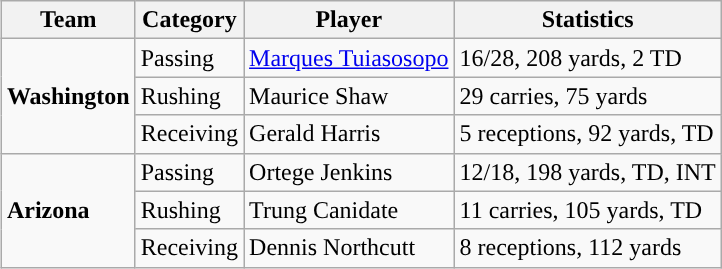<table class="wikitable" style="float: right;">
<tr>
<th>Team</th>
<th>Category</th>
<th>Player</th>
<th>Statistics</th>
</tr>
<tr>
<td rowspan=3><strong>Washington</strong></td>
<td>Passing</td>
<td><a href='#'>Marques Tuiasosopo</a></td>
<td>16/28, 208 yards, 2 TD</td>
</tr>
<tr>
<td>Rushing</td>
<td>Maurice Shaw</td>
<td>29 carries, 75 yards</td>
</tr>
<tr>
<td>Receiving</td>
<td>Gerald Harris</td>
<td>5 receptions, 92 yards, TD</td>
</tr>
<tr>
<td rowspan=3><strong>Arizona</strong></td>
<td>Passing</td>
<td>Ortege Jenkins</td>
<td>12/18, 198 yards, TD, INT</td>
</tr>
<tr>
<td>Rushing</td>
<td>Trung Canidate</td>
<td>11 carries, 105 yards, TD</td>
</tr>
<tr>
<td>Receiving</td>
<td>Dennis Northcutt</td>
<td>8 receptions, 112 yards</td>
</tr>
</table>
